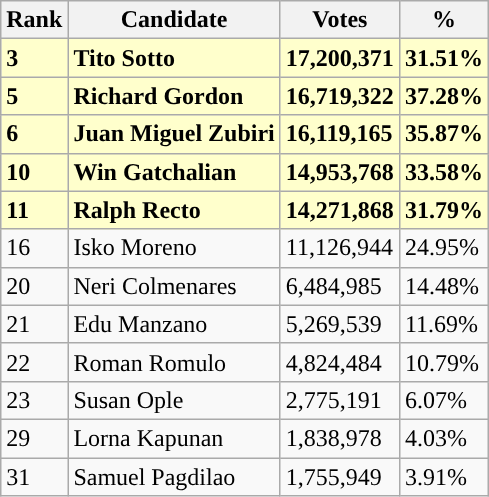<table class="wikitable">
<tr>
<th>Rank</th>
<th>Candidate</th>
<th>Votes</th>
<th>%</th>
</tr>
<tr style="background: #FFFFCC; font-weight:bold;">
<td>3</td>
<td>Tito Sotto</td>
<td>17,200,371</td>
<td>31.51%</td>
</tr>
<tr style="background: #FFFFCC; font-weight:bold;">
<td>5</td>
<td>Richard Gordon</td>
<td>16,719,322</td>
<td>37.28%</td>
</tr>
<tr style="background: #FFFFCC; font-weight:bold;">
<td>6</td>
<td>Juan Miguel Zubiri</td>
<td>16,119,165</td>
<td>35.87%</td>
</tr>
<tr style="background: #FFFFCC; font-weight:bold;">
<td>10</td>
<td>Win Gatchalian</td>
<td>14,953,768</td>
<td>33.58%</td>
</tr>
<tr style="background: #FFFFCC; font-weight:bold">
<td>11</td>
<td>Ralph Recto</td>
<td>14,271,868</td>
<td>31.79%</td>
</tr>
<tr>
<td>16</td>
<td>Isko Moreno</td>
<td>11,126,944</td>
<td>24.95%</td>
</tr>
<tr>
<td>20</td>
<td>Neri Colmenares</td>
<td>6,484,985</td>
<td>14.48%</td>
</tr>
<tr>
<td>21</td>
<td>Edu Manzano</td>
<td>5,269,539</td>
<td>11.69%</td>
</tr>
<tr>
<td>22</td>
<td>Roman Romulo</td>
<td>4,824,484</td>
<td>10.79%</td>
</tr>
<tr>
<td>23</td>
<td>Susan Ople</td>
<td>2,775,191</td>
<td>6.07%</td>
</tr>
<tr>
<td>29</td>
<td>Lorna Kapunan</td>
<td>1,838,978</td>
<td>4.03%</td>
</tr>
<tr>
<td>31</td>
<td>Samuel Pagdilao</td>
<td>1,755,949</td>
<td>3.91%</td>
</tr>
</table>
